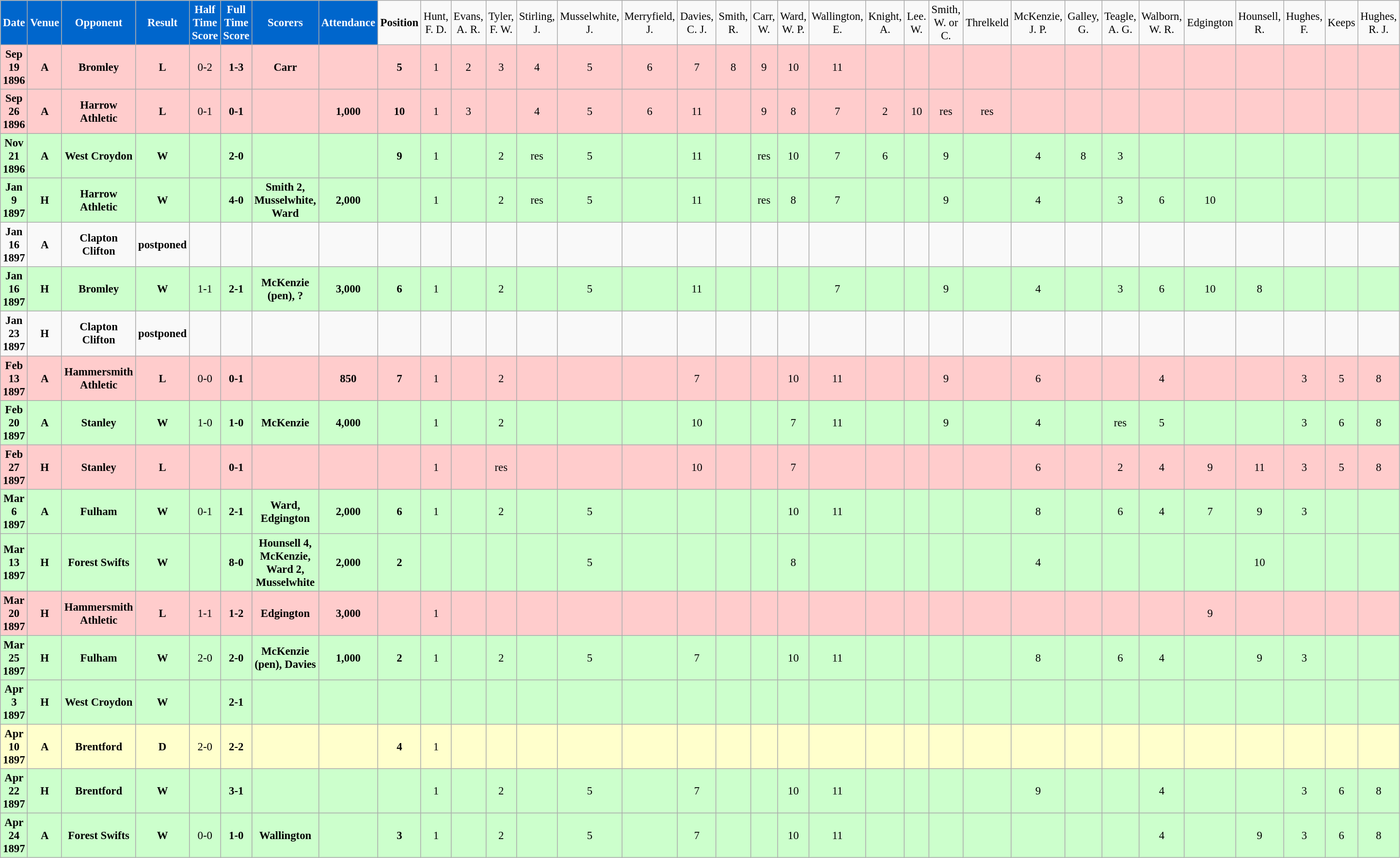<table class="wikitable sortable" style="font-size:95%; text-align:center">
<tr>
<td style="background:#0066CC; color:#FFFFFF; text-align:center;"><strong>Date</strong></td>
<td style="background:#0066CC; color:#FFFFFF; text-align:center;"><strong>Venue</strong></td>
<td style="background:#0066CC; color:#FFFFFF; text-align:center;"><strong>Opponent</strong></td>
<td style="background:#0066CC; color:#FFFFFF; text-align:center;"><strong>Result</strong></td>
<td style="background:#0066CC; color:#FFFFFF; text-align:center;"><strong>Half Time Score</strong></td>
<td style="background:#0066CC; color:#FFFFFF; text-align:center;"><strong>Full Time Score</strong></td>
<td style="background:#0066CC; color:#FFFFFF; text-align:center;"><strong>Scorers</strong></td>
<td style="background:#0066CC; color:#FFFFFF; text-align:center;"><strong>Attendance</strong></td>
<td><strong>Position</strong></td>
<td>Hunt, F. D.</td>
<td>Evans, A. R.</td>
<td>Tyler, F. W.</td>
<td>Stirling, J.</td>
<td>Musselwhite, J.</td>
<td>Merryfield, J.</td>
<td>Davies, C. J.</td>
<td>Smith, R.</td>
<td>Carr, W.</td>
<td>Ward, W. P.</td>
<td>Wallington, E.</td>
<td>Knight, A.</td>
<td>Lee. W.</td>
<td>Smith, W. or C.</td>
<td>Threlkeld</td>
<td>McKenzie, J. P.</td>
<td>Galley, G.</td>
<td>Teagle, A. G.</td>
<td>Walborn, W. R.</td>
<td>Edgington</td>
<td>Hounsell, R.</td>
<td>Hughes, F.</td>
<td>Keeps</td>
<td>Hughes, R. J.</td>
</tr>
<tr bgcolor="#FFCCCC">
<td><strong>Sep 19 1896</strong></td>
<td><strong>A</strong></td>
<td><strong>Bromley</strong></td>
<td><strong>L</strong></td>
<td>0-2</td>
<td><strong>1-3</strong></td>
<td><strong>Carr</strong></td>
<td></td>
<td><strong>5</strong></td>
<td>1</td>
<td>2</td>
<td>3</td>
<td>4</td>
<td>5</td>
<td>6</td>
<td>7</td>
<td>8</td>
<td>9</td>
<td>10</td>
<td>11</td>
<td></td>
<td></td>
<td></td>
<td></td>
<td></td>
<td></td>
<td></td>
<td></td>
<td></td>
<td></td>
<td></td>
<td></td>
<td></td>
</tr>
<tr bgcolor="#FFCCCC">
<td><strong>Sep 26 1896</strong></td>
<td><strong>A</strong></td>
<td><strong>Harrow Athletic</strong></td>
<td><strong>L</strong></td>
<td>0-1</td>
<td><strong>0-1</strong></td>
<td></td>
<td><strong>1,000</strong></td>
<td><strong>10</strong></td>
<td>1</td>
<td>3</td>
<td></td>
<td>4</td>
<td>5</td>
<td>6</td>
<td>11</td>
<td></td>
<td>9</td>
<td>8</td>
<td>7</td>
<td>2</td>
<td>10</td>
<td>res</td>
<td>res</td>
<td></td>
<td></td>
<td></td>
<td></td>
<td></td>
<td></td>
<td></td>
<td></td>
<td></td>
</tr>
<tr bgcolor="#CCFFCC">
<td><strong>Nov 21 1896</strong></td>
<td><strong>A</strong></td>
<td><strong>West Croydon</strong></td>
<td><strong>W</strong></td>
<td></td>
<td><strong>2-0</strong></td>
<td></td>
<td></td>
<td><strong>9</strong></td>
<td>1</td>
<td></td>
<td>2</td>
<td>res</td>
<td>5</td>
<td></td>
<td>11</td>
<td></td>
<td>res</td>
<td>10</td>
<td>7</td>
<td>6</td>
<td></td>
<td>9</td>
<td></td>
<td>4</td>
<td>8</td>
<td>3</td>
<td></td>
<td></td>
<td></td>
<td></td>
<td></td>
<td></td>
</tr>
<tr bgcolor="#CCFFCC">
<td><strong>Jan 9 1897</strong></td>
<td><strong>H</strong></td>
<td><strong>Harrow Athletic</strong></td>
<td><strong>W</strong></td>
<td></td>
<td><strong>4-0</strong></td>
<td><strong>Smith 2, Musselwhite, Ward</strong></td>
<td><strong>2,000</strong></td>
<td></td>
<td>1</td>
<td></td>
<td>2</td>
<td>res</td>
<td>5</td>
<td></td>
<td>11</td>
<td></td>
<td>res</td>
<td>8</td>
<td>7</td>
<td></td>
<td></td>
<td>9</td>
<td></td>
<td>4</td>
<td></td>
<td>3</td>
<td>6</td>
<td>10</td>
<td></td>
<td></td>
<td></td>
<td></td>
</tr>
<tr>
<td><strong>Jan 16 1897</strong></td>
<td><strong>A</strong></td>
<td><strong>Clapton Clifton</strong></td>
<td><strong>postponed</strong></td>
<td></td>
<td></td>
<td></td>
<td></td>
<td></td>
<td></td>
<td></td>
<td></td>
<td></td>
<td></td>
<td></td>
<td></td>
<td></td>
<td></td>
<td></td>
<td></td>
<td></td>
<td></td>
<td></td>
<td></td>
<td></td>
<td></td>
<td></td>
<td></td>
<td></td>
<td></td>
<td></td>
<td></td>
<td></td>
</tr>
<tr bgcolor="#CCFFCC">
<td><strong>Jan 16 1897</strong></td>
<td><strong>H</strong></td>
<td><strong>Bromley</strong></td>
<td><strong>W</strong></td>
<td>1-1</td>
<td><strong>2-1</strong></td>
<td><strong>McKenzie (pen), ?</strong></td>
<td><strong>3,000</strong></td>
<td><strong>6</strong></td>
<td>1</td>
<td></td>
<td>2</td>
<td></td>
<td>5</td>
<td></td>
<td>11</td>
<td></td>
<td></td>
<td></td>
<td>7</td>
<td></td>
<td></td>
<td>9</td>
<td></td>
<td>4</td>
<td></td>
<td>3</td>
<td>6</td>
<td>10</td>
<td>8</td>
<td></td>
<td></td>
<td></td>
</tr>
<tr>
<td><strong>Jan 23 1897</strong></td>
<td><strong>H</strong></td>
<td><strong>Clapton Clifton</strong></td>
<td><strong>postponed</strong></td>
<td></td>
<td></td>
<td></td>
<td></td>
<td></td>
<td></td>
<td></td>
<td></td>
<td></td>
<td></td>
<td></td>
<td></td>
<td></td>
<td></td>
<td></td>
<td></td>
<td></td>
<td></td>
<td></td>
<td></td>
<td></td>
<td></td>
<td></td>
<td></td>
<td></td>
<td></td>
<td></td>
<td></td>
<td></td>
</tr>
<tr bgcolor="#FFCCCC">
<td><strong>Feb 13 1897</strong></td>
<td><strong>A</strong></td>
<td><strong>Hammersmith Athletic</strong></td>
<td><strong>L</strong></td>
<td>0-0</td>
<td><strong>0-1</strong></td>
<td></td>
<td><strong>850</strong></td>
<td><strong>7</strong></td>
<td>1</td>
<td></td>
<td>2</td>
<td></td>
<td></td>
<td></td>
<td>7</td>
<td></td>
<td></td>
<td>10</td>
<td>11</td>
<td></td>
<td></td>
<td>9</td>
<td></td>
<td>6</td>
<td></td>
<td></td>
<td>4</td>
<td></td>
<td></td>
<td>3</td>
<td>5</td>
<td>8</td>
</tr>
<tr bgcolor="#CCFFCC">
<td><strong>Feb 20 1897</strong></td>
<td><strong>A</strong></td>
<td><strong>Stanley</strong></td>
<td><strong>W</strong></td>
<td>1-0</td>
<td><strong>1-0</strong></td>
<td><strong>McKenzie</strong></td>
<td><strong>4,000</strong></td>
<td></td>
<td>1</td>
<td></td>
<td>2</td>
<td></td>
<td></td>
<td></td>
<td>10</td>
<td></td>
<td></td>
<td>7</td>
<td>11</td>
<td></td>
<td></td>
<td>9</td>
<td></td>
<td>4</td>
<td></td>
<td>res</td>
<td>5</td>
<td></td>
<td></td>
<td>3</td>
<td>6</td>
<td>8</td>
</tr>
<tr bgcolor="#FFCCCC">
<td><strong>Feb 27 1897</strong></td>
<td><strong>H</strong></td>
<td><strong>Stanley</strong></td>
<td><strong>L</strong></td>
<td></td>
<td><strong>0-1</strong></td>
<td></td>
<td></td>
<td></td>
<td>1</td>
<td></td>
<td>res</td>
<td></td>
<td></td>
<td></td>
<td>10</td>
<td></td>
<td></td>
<td>7</td>
<td></td>
<td></td>
<td></td>
<td></td>
<td></td>
<td>6</td>
<td></td>
<td>2</td>
<td>4</td>
<td>9</td>
<td>11</td>
<td>3</td>
<td>5</td>
<td>8</td>
</tr>
<tr bgcolor="#CCFFCC">
<td><strong>Mar 6 1897</strong></td>
<td><strong>A</strong></td>
<td><strong>Fulham</strong></td>
<td><strong>W</strong></td>
<td>0-1</td>
<td><strong>2-1</strong></td>
<td><strong>Ward, Edgington</strong></td>
<td><strong>2,000</strong></td>
<td><strong>6</strong></td>
<td>1</td>
<td></td>
<td>2</td>
<td></td>
<td>5</td>
<td></td>
<td></td>
<td></td>
<td></td>
<td>10</td>
<td>11</td>
<td></td>
<td></td>
<td></td>
<td></td>
<td>8</td>
<td></td>
<td>6</td>
<td>4</td>
<td>7</td>
<td>9</td>
<td>3</td>
<td></td>
<td></td>
</tr>
<tr bgcolor="#CCFFCC">
<td><strong>Mar 13 1897</strong></td>
<td><strong>H</strong></td>
<td><strong>Forest Swifts</strong></td>
<td><strong>W</strong></td>
<td></td>
<td><strong>8-0</strong></td>
<td><strong>Hounsell 4, McKenzie, Ward 2, Musselwhite</strong></td>
<td><strong>2,000</strong></td>
<td><strong>2</strong></td>
<td></td>
<td></td>
<td></td>
<td></td>
<td>5</td>
<td></td>
<td></td>
<td></td>
<td></td>
<td>8</td>
<td></td>
<td></td>
<td></td>
<td></td>
<td></td>
<td>4</td>
<td></td>
<td></td>
<td></td>
<td></td>
<td>10</td>
<td></td>
<td></td>
<td></td>
</tr>
<tr bgcolor="#FFCCCC">
<td><strong>Mar 20 1897</strong></td>
<td><strong>H</strong></td>
<td><strong>Hammersmith Athletic</strong></td>
<td><strong>L</strong></td>
<td>1-1</td>
<td><strong>1-2</strong></td>
<td><strong>Edgington</strong></td>
<td><strong>3,000</strong></td>
<td></td>
<td>1</td>
<td></td>
<td></td>
<td></td>
<td></td>
<td></td>
<td></td>
<td></td>
<td></td>
<td></td>
<td></td>
<td></td>
<td></td>
<td></td>
<td></td>
<td></td>
<td></td>
<td></td>
<td></td>
<td>9</td>
<td></td>
<td></td>
<td></td>
<td></td>
</tr>
<tr bgcolor="#CCFFCC">
<td><strong>Mar 25 1897</strong></td>
<td><strong>H</strong></td>
<td><strong>Fulham</strong></td>
<td><strong>W</strong></td>
<td>2-0</td>
<td><strong>2-0</strong></td>
<td><strong>McKenzie (pen), Davies</strong></td>
<td><strong>1,000</strong></td>
<td><strong>2</strong></td>
<td>1</td>
<td></td>
<td>2</td>
<td></td>
<td>5</td>
<td></td>
<td>7</td>
<td></td>
<td></td>
<td>10</td>
<td>11</td>
<td></td>
<td></td>
<td></td>
<td></td>
<td>8</td>
<td></td>
<td>6</td>
<td>4</td>
<td></td>
<td>9</td>
<td>3</td>
<td></td>
<td></td>
</tr>
<tr bgcolor="#CCFFCC">
<td><strong>Apr 3 1897</strong></td>
<td><strong>H</strong></td>
<td><strong>West Croydon</strong></td>
<td><strong>W</strong></td>
<td></td>
<td><strong>2-1</strong></td>
<td></td>
<td></td>
<td></td>
<td></td>
<td></td>
<td></td>
<td></td>
<td></td>
<td></td>
<td></td>
<td></td>
<td></td>
<td></td>
<td></td>
<td></td>
<td></td>
<td></td>
<td></td>
<td></td>
<td></td>
<td></td>
<td></td>
<td></td>
<td></td>
<td></td>
<td></td>
<td></td>
</tr>
<tr bgcolor="#FFFFCC">
<td><strong>Apr 10 1897</strong></td>
<td><strong>A</strong></td>
<td><strong>Brentford</strong></td>
<td><strong>D</strong></td>
<td>2-0</td>
<td><strong>2-2</strong></td>
<td></td>
<td></td>
<td><strong>4</strong></td>
<td>1</td>
<td></td>
<td></td>
<td></td>
<td></td>
<td></td>
<td></td>
<td></td>
<td></td>
<td></td>
<td></td>
<td></td>
<td></td>
<td></td>
<td></td>
<td></td>
<td></td>
<td></td>
<td></td>
<td></td>
<td></td>
<td></td>
<td></td>
<td></td>
</tr>
<tr bgcolor="#CCFFCC">
<td><strong>Apr 22 1897</strong></td>
<td><strong>H</strong></td>
<td><strong>Brentford</strong></td>
<td><strong>W</strong></td>
<td></td>
<td><strong>3-1</strong></td>
<td></td>
<td></td>
<td></td>
<td>1</td>
<td></td>
<td>2</td>
<td></td>
<td>5</td>
<td></td>
<td>7</td>
<td></td>
<td></td>
<td>10</td>
<td>11</td>
<td></td>
<td></td>
<td></td>
<td></td>
<td>9</td>
<td></td>
<td></td>
<td>4</td>
<td></td>
<td></td>
<td>3</td>
<td>6</td>
<td>8</td>
</tr>
<tr bgcolor="#CCFFCC">
<td><strong>Apr 24 1897</strong></td>
<td><strong>A</strong></td>
<td><strong>Forest Swifts</strong></td>
<td><strong>W</strong></td>
<td>0-0</td>
<td><strong>1-0</strong></td>
<td><strong>Wallington</strong></td>
<td></td>
<td><strong>3</strong></td>
<td>1</td>
<td></td>
<td>2</td>
<td></td>
<td>5</td>
<td></td>
<td>7</td>
<td></td>
<td></td>
<td>10</td>
<td>11</td>
<td></td>
<td></td>
<td></td>
<td></td>
<td></td>
<td></td>
<td></td>
<td>4</td>
<td></td>
<td>9</td>
<td>3</td>
<td>6</td>
<td>8</td>
</tr>
</table>
